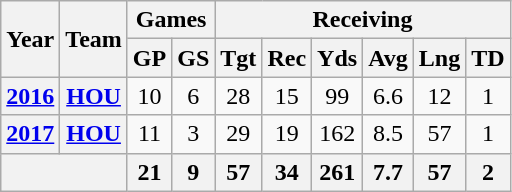<table class="wikitable" style="text-align:center;">
<tr>
<th rowspan="2">Year</th>
<th rowspan="2">Team</th>
<th colspan="2">Games</th>
<th colspan="6">Receiving</th>
</tr>
<tr>
<th>GP</th>
<th>GS</th>
<th>Tgt</th>
<th>Rec</th>
<th>Yds</th>
<th>Avg</th>
<th>Lng</th>
<th>TD</th>
</tr>
<tr>
<th><a href='#'>2016</a></th>
<th><a href='#'>HOU</a></th>
<td>10</td>
<td>6</td>
<td>28</td>
<td>15</td>
<td>99</td>
<td>6.6</td>
<td>12</td>
<td>1</td>
</tr>
<tr>
<th><a href='#'>2017</a></th>
<th><a href='#'>HOU</a></th>
<td>11</td>
<td>3</td>
<td>29</td>
<td>19</td>
<td>162</td>
<td>8.5</td>
<td>57</td>
<td>1</td>
</tr>
<tr>
<th colspan="2"></th>
<th>21</th>
<th>9</th>
<th>57</th>
<th>34</th>
<th>261</th>
<th>7.7</th>
<th>57</th>
<th>2</th>
</tr>
</table>
